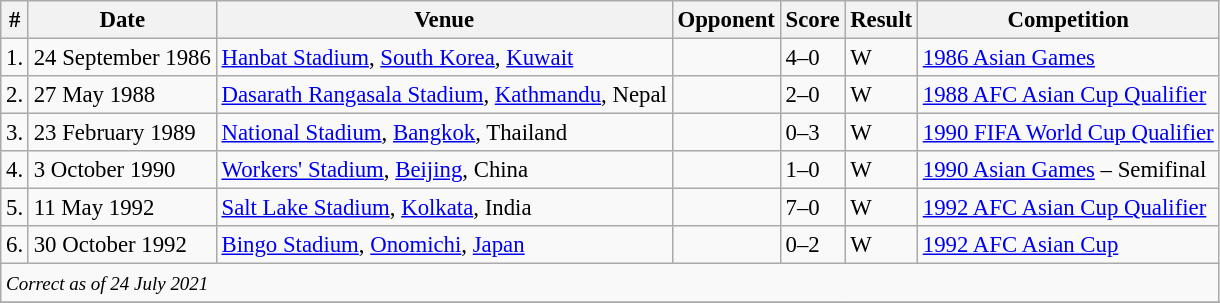<table class="wikitable" style="font-size:95%;">
<tr>
<th>#</th>
<th>Date</th>
<th>Venue</th>
<th>Opponent</th>
<th>Score</th>
<th>Result</th>
<th>Competition</th>
</tr>
<tr>
<td>1.</td>
<td>24 September 1986</td>
<td><a href='#'>Hanbat Stadium</a>, <a href='#'>South Korea</a>, <a href='#'>Kuwait</a></td>
<td></td>
<td>4–0</td>
<td>W</td>
<td><a href='#'>1986 Asian Games</a></td>
</tr>
<tr>
<td>2.</td>
<td>27 May 1988</td>
<td><a href='#'>Dasarath Rangasala Stadium</a>, <a href='#'>Kathmandu</a>, Nepal</td>
<td></td>
<td>2–0</td>
<td>W</td>
<td><a href='#'>1988 AFC Asian Cup Qualifier</a></td>
</tr>
<tr>
<td>3.</td>
<td>23 February 1989</td>
<td><a href='#'>National Stadium</a>, <a href='#'>Bangkok</a>, Thailand</td>
<td></td>
<td>0–3</td>
<td>W</td>
<td><a href='#'>1990 FIFA World Cup Qualifier</a></td>
</tr>
<tr>
<td>4.</td>
<td>3 October 1990</td>
<td><a href='#'>Workers' Stadium</a>, <a href='#'>Beijing</a>, China</td>
<td></td>
<td>1–0</td>
<td>W</td>
<td><a href='#'>1990 Asian Games</a> – Semifinal</td>
</tr>
<tr>
<td>5.</td>
<td>11 May 1992</td>
<td><a href='#'>Salt Lake Stadium</a>, <a href='#'>Kolkata</a>, India</td>
<td></td>
<td>7–0</td>
<td>W</td>
<td><a href='#'>1992 AFC Asian Cup Qualifier</a></td>
</tr>
<tr>
<td>6.</td>
<td>30 October 1992</td>
<td><a href='#'>Bingo Stadium</a>, <a href='#'>Onomichi</a>, <a href='#'>Japan</a></td>
<td></td>
<td>0–2</td>
<td>W</td>
<td><a href='#'>1992 AFC Asian Cup</a></td>
</tr>
<tr>
<td colspan=18><small><em>Correct as of 24 July 2021</em></small></td>
</tr>
<tr>
</tr>
</table>
